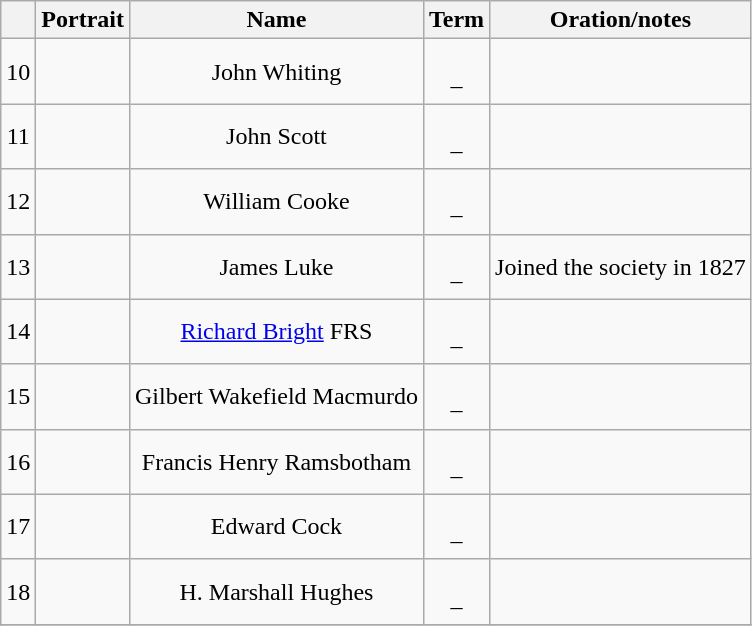<table class="wikitable sortable sticky-header" style=text-align:center;>
<tr>
<th></th>
<th>Portrait</th>
<th>Name<br></th>
<th>Term</th>
<th>Oration/notes</th>
</tr>
<tr>
<td>10</td>
<td></td>
<td>John Whiting</td>
<td><br>–<br></td>
<td></td>
</tr>
<tr>
<td>11</td>
<td></td>
<td>John Scott</td>
<td><br>–<br></td>
<td></td>
</tr>
<tr>
<td>12</td>
<td></td>
<td>William Cooke</td>
<td><br>–<br></td>
<td></td>
</tr>
<tr>
<td>13</td>
<td></td>
<td>James Luke</td>
<td><br>–<br></td>
<td>Joined the society in 1827</td>
</tr>
<tr>
<td>14</td>
<td></td>
<td><a href='#'>Richard Bright</a> FRS</td>
<td><br>–<br></td>
<td></td>
</tr>
<tr>
<td>15</td>
<td></td>
<td>Gilbert Wakefield Macmurdo</td>
<td><br>–<br></td>
<td></td>
</tr>
<tr>
<td>16</td>
<td></td>
<td>Francis Henry Ramsbotham</td>
<td><br>–<br></td>
<td></td>
</tr>
<tr>
<td>17</td>
<td></td>
<td>Edward Cock</td>
<td><br>–<br></td>
<td></td>
</tr>
<tr>
<td>18</td>
<td></td>
<td>H. Marshall Hughes</td>
<td><br>–<br></td>
<td></td>
</tr>
<tr>
</tr>
</table>
